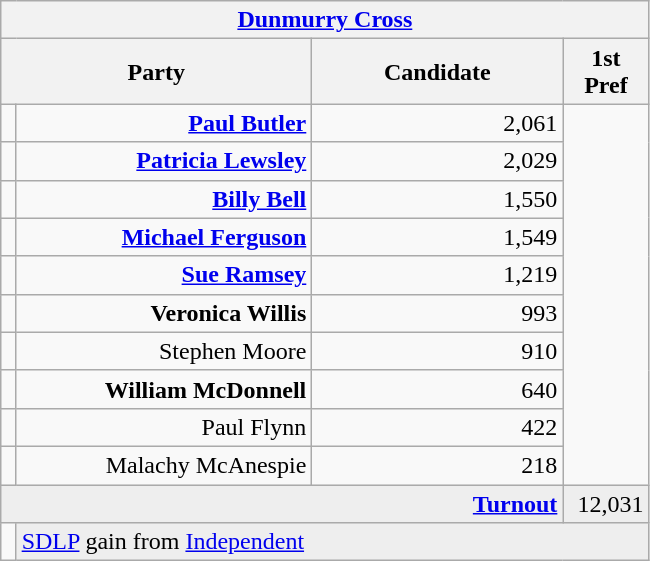<table class="wikitable">
<tr>
<th colspan="4" align="center"><a href='#'>Dunmurry Cross</a></th>
</tr>
<tr>
<th colspan="2" align="center" width=200>Party</th>
<th width=160>Candidate</th>
<th width=50>1st Pref</th>
</tr>
<tr>
<td></td>
<td align="right"><strong><a href='#'>Paul Butler</a></strong></td>
<td align="right">2,061</td>
</tr>
<tr>
<td></td>
<td align="right"><strong><a href='#'>Patricia Lewsley</a></strong></td>
<td align="right">2,029</td>
</tr>
<tr>
<td></td>
<td align="right"><strong><a href='#'>Billy Bell</a></strong></td>
<td align="right">1,550</td>
</tr>
<tr>
<td></td>
<td align="right"><strong><a href='#'>Michael Ferguson</a></strong></td>
<td align="right">1,549</td>
</tr>
<tr>
<td></td>
<td align="right"><strong><a href='#'>Sue Ramsey</a></strong></td>
<td align="right">1,219</td>
</tr>
<tr>
<td></td>
<td align="right"><strong>Veronica Willis</strong></td>
<td align="right">993</td>
</tr>
<tr>
<td></td>
<td align="right">Stephen Moore</td>
<td align="right">910</td>
</tr>
<tr>
<td></td>
<td align="right"><strong>William McDonnell</strong></td>
<td align="right">640</td>
</tr>
<tr>
<td></td>
<td align="right">Paul Flynn</td>
<td align="right">422</td>
</tr>
<tr>
<td></td>
<td align="right">Malachy McAnespie</td>
<td align="right">218</td>
</tr>
<tr bgcolor="EEEEEE">
<td colspan=3 align="right"><strong><a href='#'>Turnout</a></strong></td>
<td align="right">12,031</td>
</tr>
<tr>
<td bgcolor=></td>
<td colspan=3 bgcolor="EEEEEE"><a href='#'>SDLP</a> gain from <a href='#'>Independent</a></td>
</tr>
</table>
